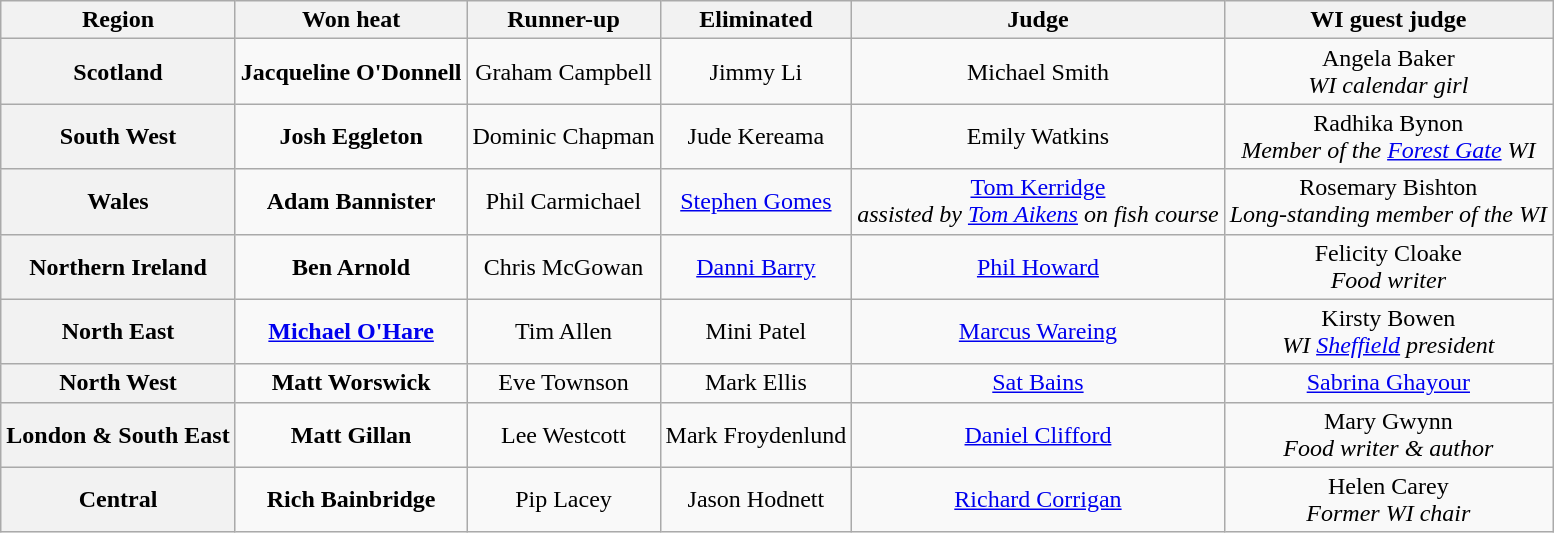<table class="wikitable plainrowheaders sortable" style="text-align:center;">
<tr>
<th scope="col">Region</th>
<th scope="col">Won heat</th>
<th scope="col">Runner-up</th>
<th scope="col">Eliminated</th>
<th scope="col">Judge</th>
<th scope="col">WI guest judge</th>
</tr>
<tr>
<th scope="row">Scotland</th>
<td><strong>Jacqueline O'Donnell</strong></td>
<td>Graham Campbell</td>
<td>Jimmy Li</td>
<td>Michael Smith</td>
<td>Angela Baker<br><em>WI calendar girl</em></td>
</tr>
<tr>
<th scope="row">South West</th>
<td><strong>Josh Eggleton</strong></td>
<td>Dominic Chapman</td>
<td>Jude Kereama</td>
<td>Emily Watkins</td>
<td>Radhika Bynon<br><em>Member of the <a href='#'>Forest Gate</a> WI</em></td>
</tr>
<tr>
<th scope="row">Wales</th>
<td><strong>Adam Bannister</strong></td>
<td>Phil Carmichael</td>
<td><a href='#'>Stephen Gomes</a></td>
<td><a href='#'>Tom Kerridge</a><br><em>assisted by <a href='#'>Tom Aikens</a> on fish course</em></td>
<td>Rosemary Bishton<br><em>Long-standing member of the WI</em></td>
</tr>
<tr>
<th scope="row">Northern Ireland</th>
<td><strong>Ben Arnold</strong></td>
<td>Chris McGowan</td>
<td><a href='#'>Danni Barry</a></td>
<td><a href='#'>Phil Howard</a></td>
<td>Felicity Cloake<br><em>Food writer</em></td>
</tr>
<tr>
<th scope="row">North East</th>
<td><strong><a href='#'>Michael O'Hare</a></strong></td>
<td>Tim Allen</td>
<td>Mini Patel</td>
<td><a href='#'>Marcus Wareing</a></td>
<td>Kirsty Bowen<br><em>WI <a href='#'>Sheffield</a> president</em></td>
</tr>
<tr>
<th scope="row">North West</th>
<td><strong>Matt Worswick</strong></td>
<td>Eve Townson</td>
<td>Mark Ellis</td>
<td><a href='#'>Sat Bains</a></td>
<td><a href='#'>Sabrina Ghayour</a></td>
</tr>
<tr>
<th scope="row">London & South East</th>
<td><strong>Matt Gillan</strong></td>
<td>Lee Westcott</td>
<td>Mark Froydenlund</td>
<td><a href='#'>Daniel Clifford</a></td>
<td>Mary Gwynn<br><em>Food writer & author</em></td>
</tr>
<tr>
<th scope="row">Central</th>
<td><strong>Rich Bainbridge</strong></td>
<td>Pip Lacey</td>
<td>Jason Hodnett</td>
<td><a href='#'>Richard Corrigan</a></td>
<td>Helen Carey<br><em>Former WI chair</em></td>
</tr>
</table>
